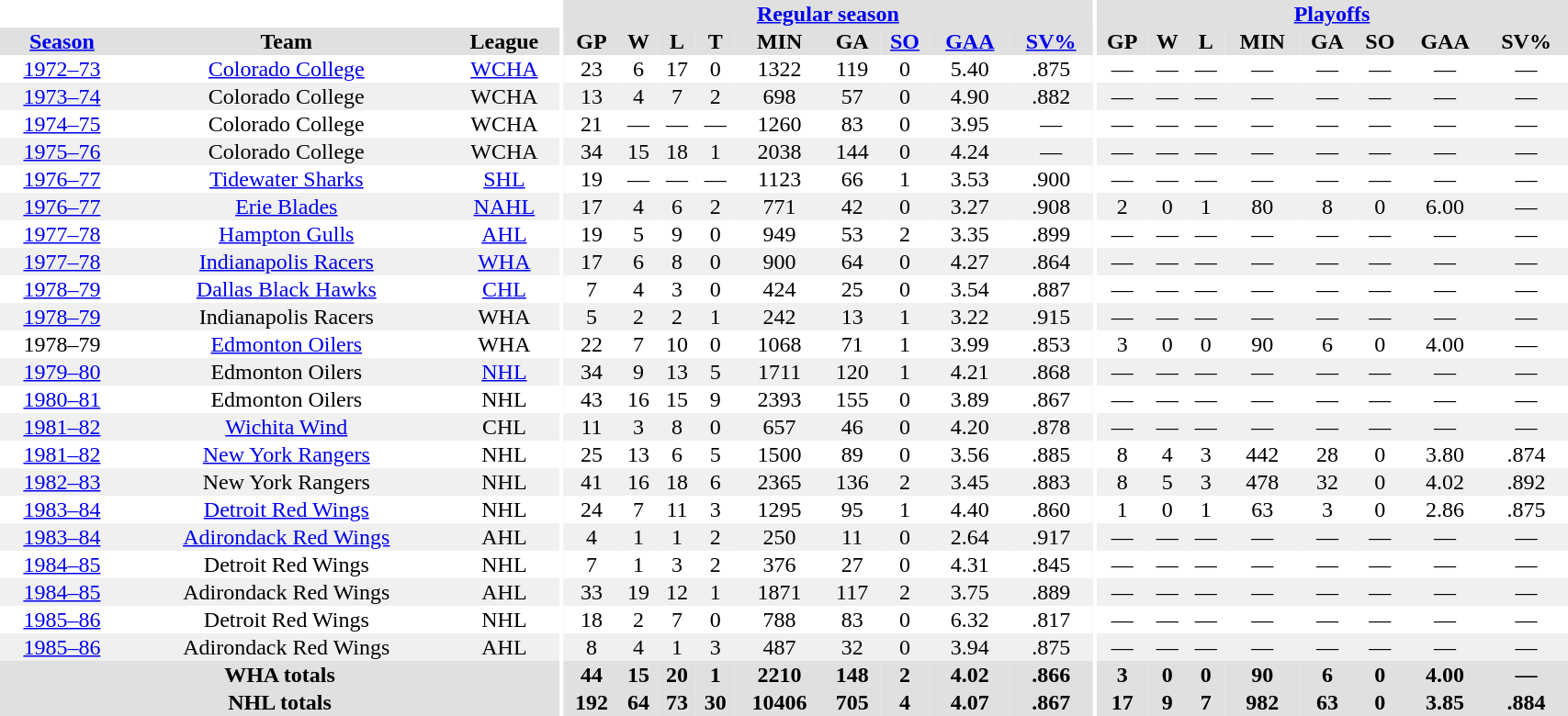<table border="0" cellpadding="1" cellspacing="0" style="width:90%; text-align:center;">
<tr bgcolor="#e0e0e0">
<th colspan="3" bgcolor="#ffffff"></th>
<th rowspan="99" bgcolor="#ffffff"></th>
<th colspan="9" bgcolor="#e0e0e0"><a href='#'>Regular season</a></th>
<th rowspan="99" bgcolor="#ffffff"></th>
<th colspan="8" bgcolor="#e0e0e0"><a href='#'>Playoffs</a></th>
</tr>
<tr bgcolor="#e0e0e0">
<th><a href='#'>Season</a></th>
<th>Team</th>
<th>League</th>
<th>GP</th>
<th>W</th>
<th>L</th>
<th>T</th>
<th>MIN</th>
<th>GA</th>
<th><a href='#'>SO</a></th>
<th><a href='#'>GAA</a></th>
<th><a href='#'>SV%</a></th>
<th>GP</th>
<th>W</th>
<th>L</th>
<th>MIN</th>
<th>GA</th>
<th>SO</th>
<th>GAA</th>
<th>SV%</th>
</tr>
<tr>
<td><a href='#'>1972–73</a></td>
<td><a href='#'>Colorado College</a></td>
<td><a href='#'>WCHA</a></td>
<td>23</td>
<td>6</td>
<td>17</td>
<td>0</td>
<td>1322</td>
<td>119</td>
<td>0</td>
<td>5.40</td>
<td>.875</td>
<td>—</td>
<td>—</td>
<td>—</td>
<td>—</td>
<td>—</td>
<td>—</td>
<td>—</td>
<td>—</td>
</tr>
<tr bgcolor="#f0f0f0">
<td><a href='#'>1973–74</a></td>
<td>Colorado College</td>
<td>WCHA</td>
<td>13</td>
<td>4</td>
<td>7</td>
<td>2</td>
<td>698</td>
<td>57</td>
<td>0</td>
<td>4.90</td>
<td>.882</td>
<td>—</td>
<td>—</td>
<td>—</td>
<td>—</td>
<td>—</td>
<td>—</td>
<td>—</td>
<td>—</td>
</tr>
<tr>
<td><a href='#'>1974–75</a></td>
<td>Colorado College</td>
<td>WCHA</td>
<td>21</td>
<td>—</td>
<td>—</td>
<td>—</td>
<td>1260</td>
<td>83</td>
<td>0</td>
<td>3.95</td>
<td>—</td>
<td>—</td>
<td>—</td>
<td>—</td>
<td>—</td>
<td>—</td>
<td>—</td>
<td>—</td>
<td>—</td>
</tr>
<tr bgcolor="#f0f0f0">
<td><a href='#'>1975–76</a></td>
<td>Colorado College</td>
<td>WCHA</td>
<td>34</td>
<td>15</td>
<td>18</td>
<td>1</td>
<td>2038</td>
<td>144</td>
<td>0</td>
<td>4.24</td>
<td>—</td>
<td>—</td>
<td>—</td>
<td>—</td>
<td>—</td>
<td>—</td>
<td>—</td>
<td>—</td>
<td>—</td>
</tr>
<tr>
<td><a href='#'>1976–77</a></td>
<td><a href='#'>Tidewater Sharks</a></td>
<td><a href='#'>SHL</a></td>
<td>19</td>
<td>—</td>
<td>—</td>
<td>—</td>
<td>1123</td>
<td>66</td>
<td>1</td>
<td>3.53</td>
<td>.900</td>
<td>—</td>
<td>—</td>
<td>—</td>
<td>—</td>
<td>—</td>
<td>—</td>
<td>—</td>
<td>—</td>
</tr>
<tr bgcolor="#f0f0f0">
<td><a href='#'>1976–77</a></td>
<td><a href='#'>Erie Blades</a></td>
<td><a href='#'>NAHL</a></td>
<td>17</td>
<td>4</td>
<td>6</td>
<td>2</td>
<td>771</td>
<td>42</td>
<td>0</td>
<td>3.27</td>
<td>.908</td>
<td>2</td>
<td>0</td>
<td>1</td>
<td>80</td>
<td>8</td>
<td>0</td>
<td>6.00</td>
<td>—</td>
</tr>
<tr>
<td><a href='#'>1977–78</a></td>
<td><a href='#'>Hampton Gulls</a></td>
<td><a href='#'>AHL</a></td>
<td>19</td>
<td>5</td>
<td>9</td>
<td>0</td>
<td>949</td>
<td>53</td>
<td>2</td>
<td>3.35</td>
<td>.899</td>
<td>—</td>
<td>—</td>
<td>—</td>
<td>—</td>
<td>—</td>
<td>—</td>
<td>—</td>
<td>—</td>
</tr>
<tr bgcolor="#f0f0f0">
<td><a href='#'>1977–78</a></td>
<td><a href='#'>Indianapolis Racers</a></td>
<td><a href='#'>WHA</a></td>
<td>17</td>
<td>6</td>
<td>8</td>
<td>0</td>
<td>900</td>
<td>64</td>
<td>0</td>
<td>4.27</td>
<td>.864</td>
<td>—</td>
<td>—</td>
<td>—</td>
<td>—</td>
<td>—</td>
<td>—</td>
<td>—</td>
<td>—</td>
</tr>
<tr>
<td><a href='#'>1978–79</a></td>
<td><a href='#'>Dallas Black Hawks</a></td>
<td><a href='#'>CHL</a></td>
<td>7</td>
<td>4</td>
<td>3</td>
<td>0</td>
<td>424</td>
<td>25</td>
<td>0</td>
<td>3.54</td>
<td>.887</td>
<td>—</td>
<td>—</td>
<td>—</td>
<td>—</td>
<td>—</td>
<td>—</td>
<td>—</td>
<td>—</td>
</tr>
<tr bgcolor="#f0f0f0">
<td><a href='#'>1978–79</a></td>
<td>Indianapolis Racers</td>
<td>WHA</td>
<td>5</td>
<td>2</td>
<td>2</td>
<td>1</td>
<td>242</td>
<td>13</td>
<td>1</td>
<td>3.22</td>
<td>.915</td>
<td>—</td>
<td>—</td>
<td>—</td>
<td>—</td>
<td>—</td>
<td>—</td>
<td>—</td>
<td>—</td>
</tr>
<tr>
<td>1978–79</td>
<td><a href='#'>Edmonton Oilers</a></td>
<td>WHA</td>
<td>22</td>
<td>7</td>
<td>10</td>
<td>0</td>
<td>1068</td>
<td>71</td>
<td>1</td>
<td>3.99</td>
<td>.853</td>
<td>3</td>
<td>0</td>
<td>0</td>
<td>90</td>
<td>6</td>
<td>0</td>
<td>4.00</td>
<td>—</td>
</tr>
<tr bgcolor="#f0f0f0">
<td><a href='#'>1979–80</a></td>
<td>Edmonton Oilers</td>
<td><a href='#'>NHL</a></td>
<td>34</td>
<td>9</td>
<td>13</td>
<td>5</td>
<td>1711</td>
<td>120</td>
<td>1</td>
<td>4.21</td>
<td>.868</td>
<td>—</td>
<td>—</td>
<td>—</td>
<td>—</td>
<td>—</td>
<td>—</td>
<td>—</td>
<td>—</td>
</tr>
<tr>
<td><a href='#'>1980–81</a></td>
<td>Edmonton Oilers</td>
<td>NHL</td>
<td>43</td>
<td>16</td>
<td>15</td>
<td>9</td>
<td>2393</td>
<td>155</td>
<td>0</td>
<td>3.89</td>
<td>.867</td>
<td>—</td>
<td>—</td>
<td>—</td>
<td>—</td>
<td>—</td>
<td>—</td>
<td>—</td>
<td>—</td>
</tr>
<tr bgcolor="#f0f0f0">
<td><a href='#'>1981–82</a></td>
<td><a href='#'>Wichita Wind</a></td>
<td>CHL</td>
<td>11</td>
<td>3</td>
<td>8</td>
<td>0</td>
<td>657</td>
<td>46</td>
<td>0</td>
<td>4.20</td>
<td>.878</td>
<td>—</td>
<td>—</td>
<td>—</td>
<td>—</td>
<td>—</td>
<td>—</td>
<td>—</td>
<td>—</td>
</tr>
<tr>
<td><a href='#'>1981–82</a></td>
<td><a href='#'>New York Rangers</a></td>
<td>NHL</td>
<td>25</td>
<td>13</td>
<td>6</td>
<td>5</td>
<td>1500</td>
<td>89</td>
<td>0</td>
<td>3.56</td>
<td>.885</td>
<td>8</td>
<td>4</td>
<td>3</td>
<td>442</td>
<td>28</td>
<td>0</td>
<td>3.80</td>
<td>.874</td>
</tr>
<tr bgcolor="#f0f0f0">
<td><a href='#'>1982–83</a></td>
<td>New York Rangers</td>
<td>NHL</td>
<td>41</td>
<td>16</td>
<td>18</td>
<td>6</td>
<td>2365</td>
<td>136</td>
<td>2</td>
<td>3.45</td>
<td>.883</td>
<td>8</td>
<td>5</td>
<td>3</td>
<td>478</td>
<td>32</td>
<td>0</td>
<td>4.02</td>
<td>.892</td>
</tr>
<tr>
<td><a href='#'>1983–84</a></td>
<td><a href='#'>Detroit Red Wings</a></td>
<td>NHL</td>
<td>24</td>
<td>7</td>
<td>11</td>
<td>3</td>
<td>1295</td>
<td>95</td>
<td>1</td>
<td>4.40</td>
<td>.860</td>
<td>1</td>
<td>0</td>
<td>1</td>
<td>63</td>
<td>3</td>
<td>0</td>
<td>2.86</td>
<td>.875</td>
</tr>
<tr bgcolor="#f0f0f0">
<td><a href='#'>1983–84</a></td>
<td><a href='#'>Adirondack Red Wings</a></td>
<td>AHL</td>
<td>4</td>
<td>1</td>
<td>1</td>
<td>2</td>
<td>250</td>
<td>11</td>
<td>0</td>
<td>2.64</td>
<td>.917</td>
<td>—</td>
<td>—</td>
<td>—</td>
<td>—</td>
<td>—</td>
<td>—</td>
<td>—</td>
<td>—</td>
</tr>
<tr>
<td><a href='#'>1984–85</a></td>
<td>Detroit Red Wings</td>
<td>NHL</td>
<td>7</td>
<td>1</td>
<td>3</td>
<td>2</td>
<td>376</td>
<td>27</td>
<td>0</td>
<td>4.31</td>
<td>.845</td>
<td>—</td>
<td>—</td>
<td>—</td>
<td>—</td>
<td>—</td>
<td>—</td>
<td>—</td>
<td>—</td>
</tr>
<tr bgcolor="#f0f0f0">
<td><a href='#'>1984–85</a></td>
<td>Adirondack Red Wings</td>
<td>AHL</td>
<td>33</td>
<td>19</td>
<td>12</td>
<td>1</td>
<td>1871</td>
<td>117</td>
<td>2</td>
<td>3.75</td>
<td>.889</td>
<td>—</td>
<td>—</td>
<td>—</td>
<td>—</td>
<td>—</td>
<td>—</td>
<td>—</td>
<td>—</td>
</tr>
<tr>
<td><a href='#'>1985–86</a></td>
<td>Detroit Red Wings</td>
<td>NHL</td>
<td>18</td>
<td>2</td>
<td>7</td>
<td>0</td>
<td>788</td>
<td>83</td>
<td>0</td>
<td>6.32</td>
<td>.817</td>
<td>—</td>
<td>—</td>
<td>—</td>
<td>—</td>
<td>—</td>
<td>—</td>
<td>—</td>
<td>—</td>
</tr>
<tr bgcolor="#f0f0f0">
<td><a href='#'>1985–86</a></td>
<td>Adirondack Red Wings</td>
<td>AHL</td>
<td>8</td>
<td>4</td>
<td>1</td>
<td>3</td>
<td>487</td>
<td>32</td>
<td>0</td>
<td>3.94</td>
<td>.875</td>
<td>—</td>
<td>—</td>
<td>—</td>
<td>—</td>
<td>—</td>
<td>—</td>
<td>—</td>
<td>—</td>
</tr>
<tr bgcolor="#e0e0e0">
<th colspan=3>WHA totals</th>
<th>44</th>
<th>15</th>
<th>20</th>
<th>1</th>
<th>2210</th>
<th>148</th>
<th>2</th>
<th>4.02</th>
<th>.866</th>
<th>3</th>
<th>0</th>
<th>0</th>
<th>90</th>
<th>6</th>
<th>0</th>
<th>4.00</th>
<th>—</th>
</tr>
<tr bgcolor="#e0e0e0">
<th colspan=3>NHL totals</th>
<th>192</th>
<th>64</th>
<th>73</th>
<th>30</th>
<th>10406</th>
<th>705</th>
<th>4</th>
<th>4.07</th>
<th>.867</th>
<th>17</th>
<th>9</th>
<th>7</th>
<th>982</th>
<th>63</th>
<th>0</th>
<th>3.85</th>
<th>.884</th>
</tr>
</table>
